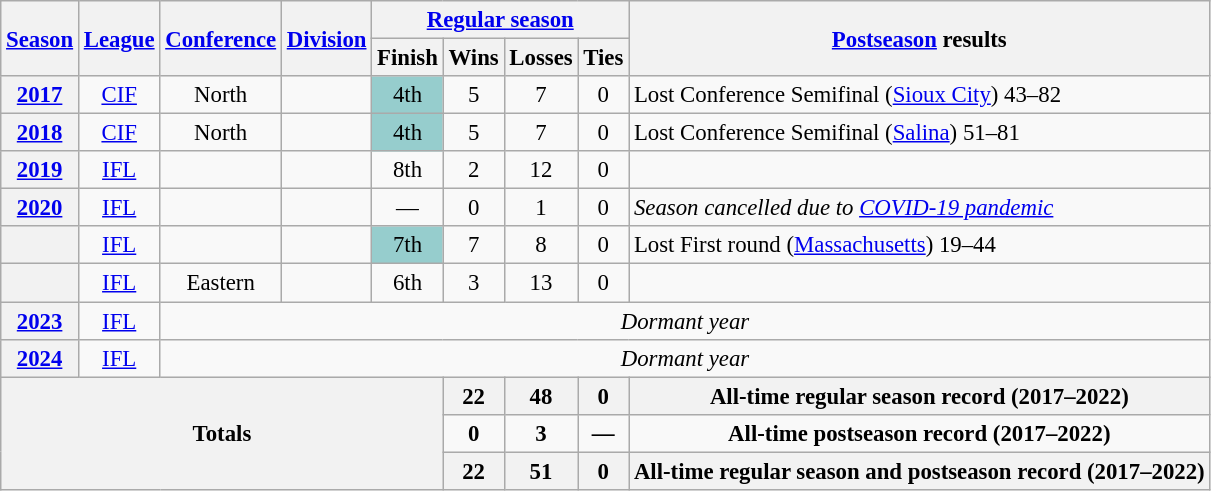<table class="wikitable" style="text-align:center; font-size: 95%;">
<tr>
<th rowspan="2"><a href='#'>Season</a></th>
<th rowspan="2"><a href='#'>League</a></th>
<th rowspan="2"><a href='#'>Conference</a></th>
<th rowspan="2"><a href='#'>Division</a></th>
<th colspan="4"><a href='#'>Regular season</a></th>
<th rowspan="2"><a href='#'>Postseason</a> results</th>
</tr>
<tr>
<th>Finish</th>
<th>Wins</th>
<th>Losses</th>
<th>Ties</th>
</tr>
<tr>
<th><a href='#'>2017</a></th>
<td><a href='#'>CIF</a></td>
<td>North</td>
<td></td>
<td bgcolor=#96cdcd>4th</td>
<td>5</td>
<td>7</td>
<td>0</td>
<td style="text-align:left">Lost Conference Semifinal (<a href='#'>Sioux City</a>) 43–82</td>
</tr>
<tr>
<th><a href='#'>2018</a></th>
<td><a href='#'>CIF</a></td>
<td>North</td>
<td></td>
<td bgcolor=#96cdcd>4th</td>
<td>5</td>
<td>7</td>
<td>0</td>
<td style="text-align:left">Lost Conference Semifinal (<a href='#'>Salina</a>) 51–81</td>
</tr>
<tr>
<th><a href='#'>2019</a></th>
<td><a href='#'>IFL</a></td>
<td></td>
<td></td>
<td>8th</td>
<td>2</td>
<td>12</td>
<td>0</td>
<td style="text-align:left"></td>
</tr>
<tr>
<th><a href='#'>2020</a></th>
<td><a href='#'>IFL</a></td>
<td></td>
<td></td>
<td>—</td>
<td>0</td>
<td>1</td>
<td>0</td>
<td style="text-align:left"><em>Season cancelled due to <a href='#'>COVID-19 pandemic</a></em></td>
</tr>
<tr>
<th></th>
<td><a href='#'>IFL</a></td>
<td></td>
<td></td>
<td bgcolor=#96cdcd>7th</td>
<td>7</td>
<td>8</td>
<td>0</td>
<td style="text-align:left">Lost First round (<a href='#'>Massachusetts</a>) 19–44</td>
</tr>
<tr>
<th></th>
<td><a href='#'>IFL</a></td>
<td>Eastern</td>
<td></td>
<td>6th</td>
<td>3</td>
<td>13</td>
<td>0</td>
<td></td>
</tr>
<tr>
<th><a href='#'>2023</a></th>
<td><a href='#'>IFL</a></td>
<td colspan="7"><em>Dormant year</em></td>
</tr>
<tr>
<th><a href='#'>2024</a></th>
<td><a href='#'>IFL</a></td>
<td colspan="7"><em>Dormant year</em></td>
</tr>
<tr>
<th colspan="5" rowspan="5">Totals</th>
<th>22</th>
<th>48</th>
<th>0</th>
<th>All-time regular season record (2017–2022)</th>
</tr>
<tr>
<td><strong>0</strong></td>
<td><strong>3</strong></td>
<td><strong>—</strong></td>
<td><strong>All-time postseason record (2017–2022)</strong></td>
</tr>
<tr>
<th>22</th>
<th>51</th>
<th>0</th>
<th>All-time regular season and postseason record (2017–2022)</th>
</tr>
</table>
